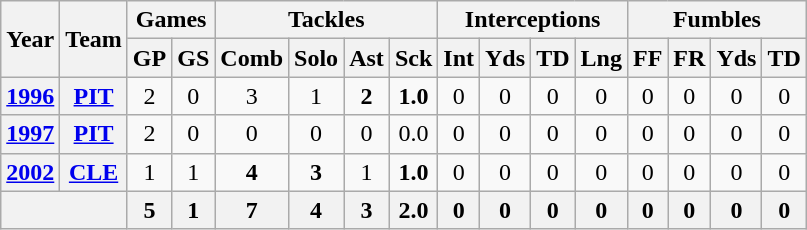<table class="wikitable" style="text-align:center">
<tr>
<th rowspan="2">Year</th>
<th rowspan="2">Team</th>
<th colspan="2">Games</th>
<th colspan="4">Tackles</th>
<th colspan="4">Interceptions</th>
<th colspan="4">Fumbles</th>
</tr>
<tr>
<th>GP</th>
<th>GS</th>
<th>Comb</th>
<th>Solo</th>
<th>Ast</th>
<th>Sck</th>
<th>Int</th>
<th>Yds</th>
<th>TD</th>
<th>Lng</th>
<th>FF</th>
<th>FR</th>
<th>Yds</th>
<th>TD</th>
</tr>
<tr>
<th><a href='#'>1996</a></th>
<th><a href='#'>PIT</a></th>
<td>2</td>
<td>0</td>
<td>3</td>
<td>1</td>
<td><strong>2</strong></td>
<td><strong>1.0</strong></td>
<td>0</td>
<td>0</td>
<td>0</td>
<td>0</td>
<td>0</td>
<td>0</td>
<td>0</td>
<td>0</td>
</tr>
<tr>
<th><a href='#'>1997</a></th>
<th><a href='#'>PIT</a></th>
<td>2</td>
<td>0</td>
<td>0</td>
<td>0</td>
<td>0</td>
<td>0.0</td>
<td>0</td>
<td>0</td>
<td>0</td>
<td>0</td>
<td>0</td>
<td>0</td>
<td>0</td>
<td>0</td>
</tr>
<tr>
<th><a href='#'>2002</a></th>
<th><a href='#'>CLE</a></th>
<td>1</td>
<td>1</td>
<td><strong>4</strong></td>
<td><strong>3</strong></td>
<td>1</td>
<td><strong>1.0</strong></td>
<td>0</td>
<td>0</td>
<td>0</td>
<td>0</td>
<td>0</td>
<td>0</td>
<td>0</td>
<td>0</td>
</tr>
<tr>
<th colspan="2"></th>
<th>5</th>
<th>1</th>
<th>7</th>
<th>4</th>
<th>3</th>
<th>2.0</th>
<th>0</th>
<th>0</th>
<th>0</th>
<th>0</th>
<th>0</th>
<th>0</th>
<th>0</th>
<th>0</th>
</tr>
</table>
